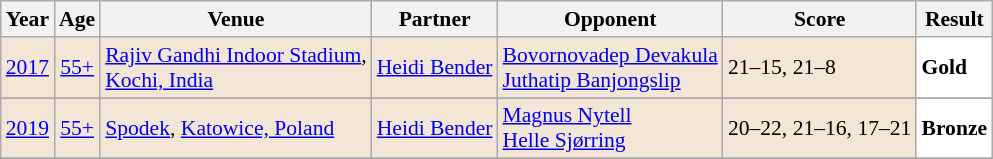<table class="sortable wikitable" style="font-size: 90%">
<tr>
<th>Year</th>
<th>Age</th>
<th>Venue</th>
<th>Partner</th>
<th>Opponent</th>
<th>Score</th>
<th>Result</th>
</tr>
<tr style="background:#F3E6D7">
<td align="center"><a href='#'>2017</a></td>
<td align="center"><a href='#'>55+</a></td>
<td align="left"><a href='#'>Rajiv Gandhi Indoor Stadium</a>,<br><a href='#'>Kochi, India</a></td>
<td align="left"> <a href='#'>Heidi Bender</a></td>
<td align="left"> <a href='#'>Bovornovadep Devakula</a> <br>  <a href='#'>Juthatip Banjongslip</a></td>
<td align="left">21–15, 21–8</td>
<td style="text-align:left; background:white"> <strong>Gold</strong></td>
</tr>
<tr>
</tr>
<tr style="background:#F3E6D7">
<td align="center"><a href='#'>2019</a></td>
<td align="center"><a href='#'>55+</a></td>
<td align="left"><a href='#'>Spodek</a>, <a href='#'>Katowice, Poland</a></td>
<td align="left"> <a href='#'>Heidi Bender</a></td>
<td align="left"> <a href='#'>Magnus Nytell</a> <br>  <a href='#'>Helle Sjørring</a></td>
<td align="left">20–22, 21–16, 17–21</td>
<td style="text-align:left; background:white"> <strong>Bronze</strong></td>
</tr>
<tr>
</tr>
</table>
